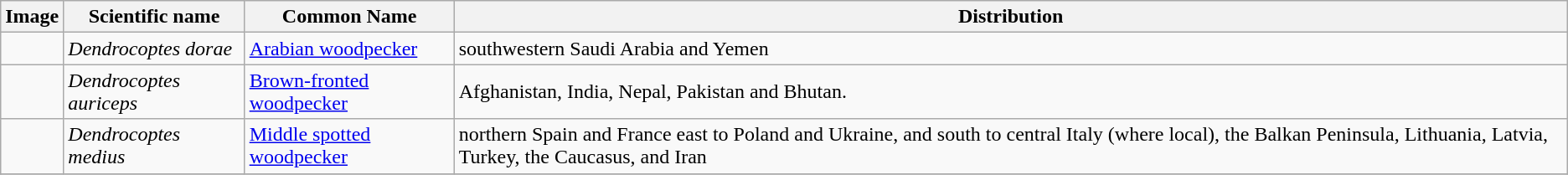<table class="wikitable">
<tr>
<th>Image</th>
<th>Scientific name</th>
<th>Common Name</th>
<th>Distribution</th>
</tr>
<tr>
<td></td>
<td><em>Dendrocoptes dorae</em></td>
<td><a href='#'>Arabian woodpecker</a></td>
<td>southwestern Saudi Arabia and Yemen</td>
</tr>
<tr>
<td></td>
<td><em>Dendrocoptes auriceps</em></td>
<td><a href='#'>Brown-fronted woodpecker</a></td>
<td>Afghanistan, India, Nepal, Pakistan and Bhutan.</td>
</tr>
<tr>
<td></td>
<td><em>Dendrocoptes medius</em></td>
<td><a href='#'>Middle spotted woodpecker</a></td>
<td>northern Spain and France east to Poland and Ukraine, and south to central Italy (where local), the Balkan Peninsula, Lithuania, Latvia, Turkey, the Caucasus, and Iran</td>
</tr>
<tr>
</tr>
</table>
